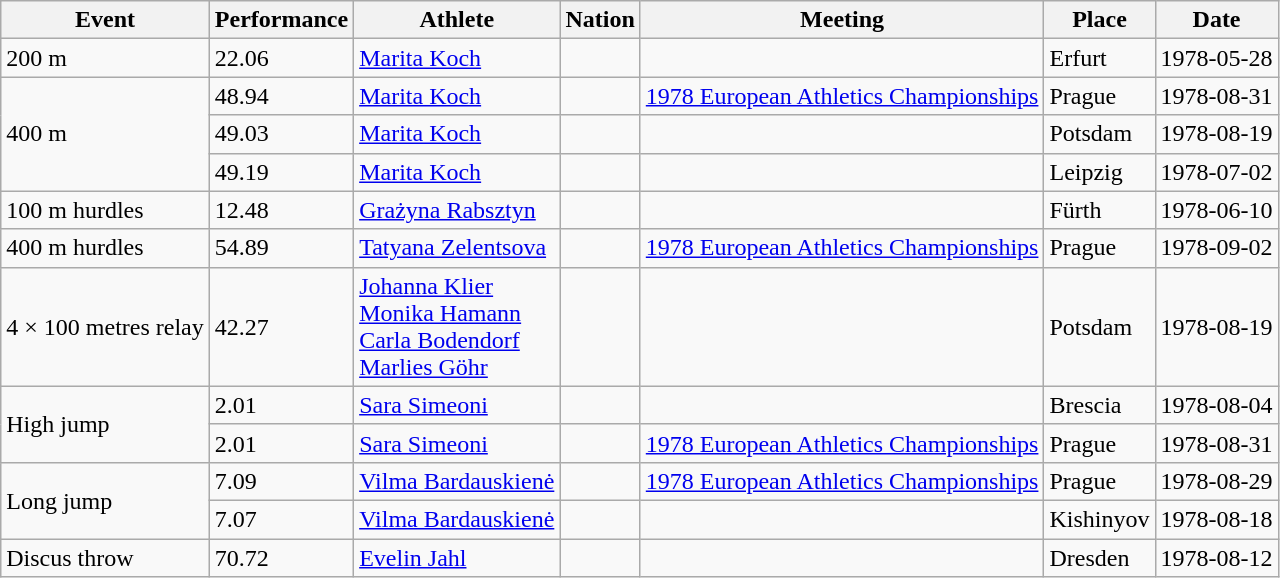<table class="wikitable">
<tr>
<th>Event</th>
<th>Performance</th>
<th>Athlete</th>
<th>Nation</th>
<th>Meeting</th>
<th>Place</th>
<th>Date</th>
</tr>
<tr>
<td>200 m</td>
<td>22.06</td>
<td><a href='#'>Marita Koch</a></td>
<td></td>
<td></td>
<td>Erfurt</td>
<td>1978-05-28</td>
</tr>
<tr>
<td rowspan=3>400 m</td>
<td>48.94</td>
<td><a href='#'>Marita Koch</a></td>
<td></td>
<td><a href='#'>1978 European Athletics Championships</a></td>
<td>Prague</td>
<td>1978-08-31</td>
</tr>
<tr>
<td>49.03</td>
<td><a href='#'>Marita Koch</a></td>
<td></td>
<td></td>
<td>Potsdam</td>
<td>1978-08-19</td>
</tr>
<tr>
<td>49.19</td>
<td><a href='#'>Marita Koch</a></td>
<td></td>
<td></td>
<td>Leipzig</td>
<td>1978-07-02</td>
</tr>
<tr>
<td>100 m hurdles</td>
<td>12.48</td>
<td><a href='#'>Grażyna Rabsztyn</a></td>
<td></td>
<td></td>
<td>Fürth</td>
<td>1978-06-10</td>
</tr>
<tr>
<td>400 m hurdles</td>
<td>54.89</td>
<td><a href='#'>Tatyana Zelentsova</a></td>
<td></td>
<td><a href='#'>1978 European Athletics Championships</a></td>
<td>Prague</td>
<td>1978-09-02</td>
</tr>
<tr>
<td>4 × 100 metres relay</td>
<td>42.27</td>
<td><a href='#'>Johanna Klier</a><br><a href='#'>Monika Hamann</a><br><a href='#'>Carla Bodendorf</a><br><a href='#'>Marlies Göhr</a></td>
<td></td>
<td></td>
<td>Potsdam</td>
<td>1978-08-19</td>
</tr>
<tr>
<td rowspan=2>High jump</td>
<td>2.01</td>
<td><a href='#'>Sara Simeoni</a></td>
<td></td>
<td></td>
<td>Brescia</td>
<td>1978-08-04</td>
</tr>
<tr>
<td>2.01</td>
<td><a href='#'>Sara Simeoni</a></td>
<td></td>
<td><a href='#'>1978 European Athletics Championships</a></td>
<td>Prague</td>
<td>1978-08-31</td>
</tr>
<tr>
<td rowspan=2>Long jump</td>
<td>7.09</td>
<td><a href='#'>Vilma Bardauskienė</a></td>
<td></td>
<td><a href='#'>1978 European Athletics Championships</a></td>
<td>Prague</td>
<td>1978-08-29</td>
</tr>
<tr>
<td>7.07</td>
<td><a href='#'>Vilma Bardauskienė</a></td>
<td></td>
<td></td>
<td>Kishinyov</td>
<td>1978-08-18</td>
</tr>
<tr>
<td>Discus throw</td>
<td>70.72</td>
<td><a href='#'>Evelin Jahl</a></td>
<td></td>
<td></td>
<td>Dresden</td>
<td>1978-08-12</td>
</tr>
</table>
